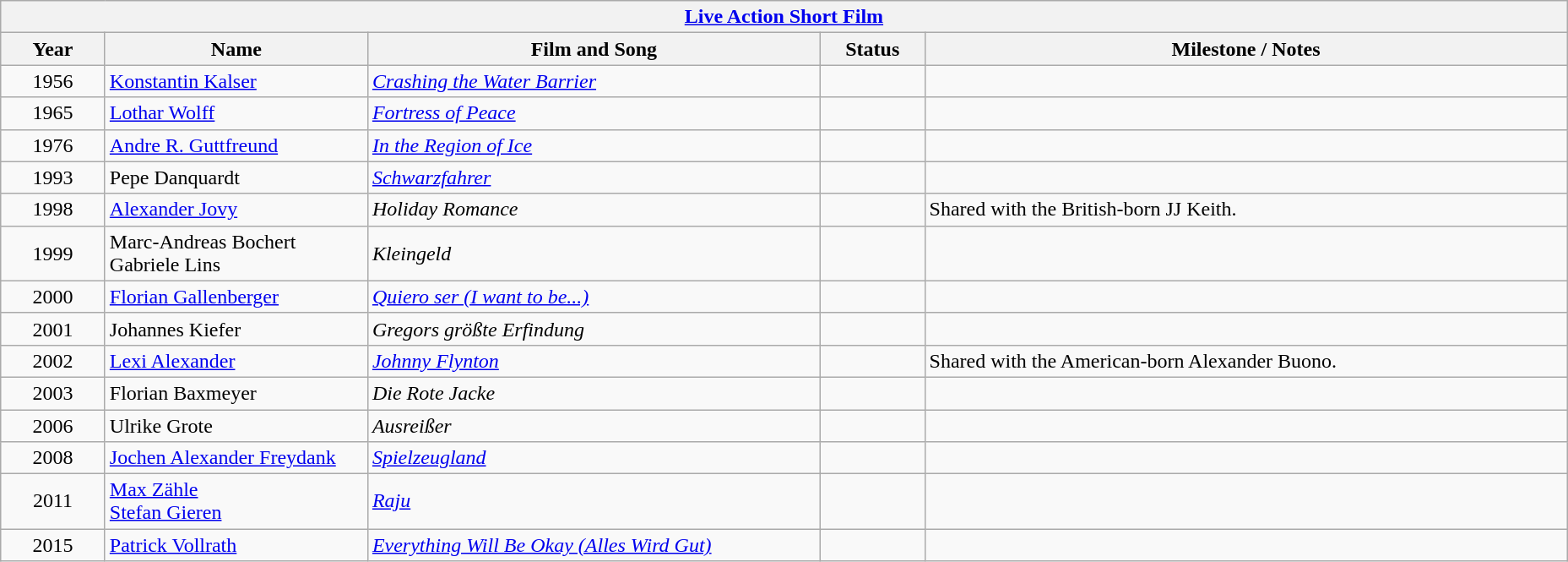<table class="wikitable" style="text-align: left">
<tr>
<th colspan=6 style="text-align:center;"><a href='#'>Live Action Short Film</a></th>
</tr>
<tr>
<th style="width:075px;">Year</th>
<th style="width:200px;">Name</th>
<th style="width:350px;">Film and Song</th>
<th style="width:075px;">Status</th>
<th style="width:500px;">Milestone / Notes</th>
</tr>
<tr>
<td style="text-align: center">1956</td>
<td><a href='#'>Konstantin Kalser</a></td>
<td><em><a href='#'>Crashing the Water Barrier</a></em></td>
<td></td>
<td></td>
</tr>
<tr>
<td style="text-align: center">1965</td>
<td><a href='#'>Lothar Wolff</a></td>
<td><em><a href='#'>Fortress of Peace</a></em></td>
<td></td>
<td></td>
</tr>
<tr>
<td style="text-align: center">1976</td>
<td><a href='#'>Andre R. Guttfreund</a></td>
<td><em><a href='#'>In the Region of Ice</a></em></td>
<td></td>
<td></td>
</tr>
<tr>
<td style="text-align: center">1993</td>
<td>Pepe Danquardt</td>
<td><em><a href='#'>Schwarzfahrer</a></em></td>
<td></td>
<td></td>
</tr>
<tr>
<td style="text-align: center">1998</td>
<td><a href='#'>Alexander Jovy</a></td>
<td><em>Holiday Romance</em></td>
<td></td>
<td>Shared with the British-born JJ Keith.</td>
</tr>
<tr>
<td style="text-align: center">1999</td>
<td>Marc-Andreas Bochert<br>Gabriele Lins</td>
<td><em>Kleingeld</em></td>
<td></td>
<td></td>
</tr>
<tr>
<td style="text-align: center">2000</td>
<td><a href='#'>Florian Gallenberger</a></td>
<td><em><a href='#'>Quiero ser (I want to be...)</a></em></td>
<td></td>
<td></td>
</tr>
<tr>
<td style="text-align: center">2001</td>
<td>Johannes Kiefer</td>
<td><em>Gregors größte Erfindung</em></td>
<td></td>
<td></td>
</tr>
<tr>
<td style="text-align: center">2002</td>
<td><a href='#'>Lexi Alexander</a></td>
<td><em><a href='#'>Johnny Flynton</a></em></td>
<td></td>
<td>Shared with the American-born Alexander Buono.</td>
</tr>
<tr>
<td style="text-align: center">2003</td>
<td>Florian Baxmeyer</td>
<td><em>Die Rote Jacke</em></td>
<td></td>
<td></td>
</tr>
<tr>
<td style="text-align: center">2006</td>
<td>Ulrike Grote</td>
<td><em>Ausreißer</em></td>
<td></td>
<td></td>
</tr>
<tr>
<td style="text-align: center">2008</td>
<td><a href='#'>Jochen Alexander Freydank</a></td>
<td><em><a href='#'>Spielzeugland</a></em></td>
<td></td>
<td></td>
</tr>
<tr>
<td style="text-align: center">2011</td>
<td><a href='#'>Max Zähle</a><br><a href='#'>Stefan Gieren</a></td>
<td><em><a href='#'>Raju</a></em></td>
<td></td>
<td></td>
</tr>
<tr>
<td style="text-align: center">2015</td>
<td><a href='#'>Patrick Vollrath</a></td>
<td><em><a href='#'>Everything Will Be Okay (Alles Wird Gut)</a></em></td>
<td></td>
<td></td>
</tr>
</table>
